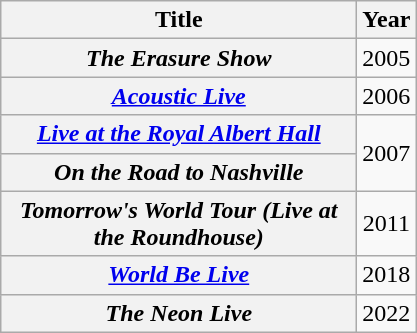<table class="wikitable plainrowheaders" style="text-align:center;">
<tr>
<th scope="col" width="230">Title</th>
<th scope="col">Year</th>
</tr>
<tr>
<th scope="row"><em>The Erasure Show</em><span></span></th>
<td>2005</td>
</tr>
<tr>
<th scope="row"><em><a href='#'>Acoustic Live</a></em><span></span></th>
<td>2006</td>
</tr>
<tr>
<th scope="row"><em><a href='#'>Live at the Royal Albert Hall</a></em><span></span></th>
<td rowspan="2">2007</td>
</tr>
<tr>
<th scope="row"><em>On the Road to Nashville</em><span></span></th>
</tr>
<tr>
<th scope="row"><em>Tomorrow's World Tour (Live at the Roundhouse)</em><span></span></th>
<td>2011</td>
</tr>
<tr>
<th scope="row"><em><a href='#'>World Be Live</a></em><span></span></th>
<td>2018</td>
</tr>
<tr>
<th scope="row"><em>The Neon Live</em><span></span></th>
<td>2022</td>
</tr>
</table>
